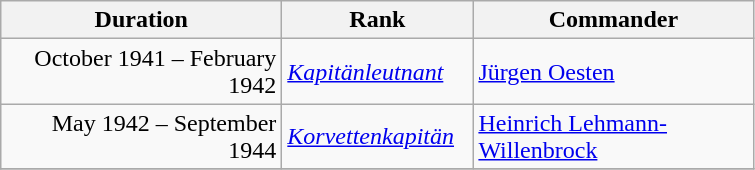<table class="wikitable">
<tr>
<th width="180px">Duration</th>
<th width="120px">Rank</th>
<th width="180px">Commander</th>
</tr>
<tr>
<td align="right">October 1941 – February 1942</td>
<td align="left"><em><a href='#'>Kapitänleutnant</a></em></td>
<td align="left"><a href='#'>Jürgen Oesten</a></td>
</tr>
<tr>
<td align="right">May 1942 – September 1944</td>
<td align="left"><em><a href='#'>Korvettenkapitän</a></em></td>
<td align="left"><a href='#'>Heinrich Lehmann-Willenbrock</a></td>
</tr>
<tr>
</tr>
</table>
